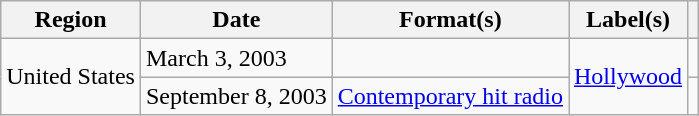<table class="wikitable">
<tr>
<th>Region</th>
<th>Date</th>
<th>Format(s)</th>
<th>Label(s)</th>
<th></th>
</tr>
<tr>
<td rowspan="2">United States</td>
<td>March 3, 2003</td>
<td></td>
<td rowspan="2"><a href='#'>Hollywood</a></td>
<td></td>
</tr>
<tr>
<td>September 8, 2003</td>
<td><a href='#'>Contemporary hit radio</a></td>
<td></td>
</tr>
</table>
